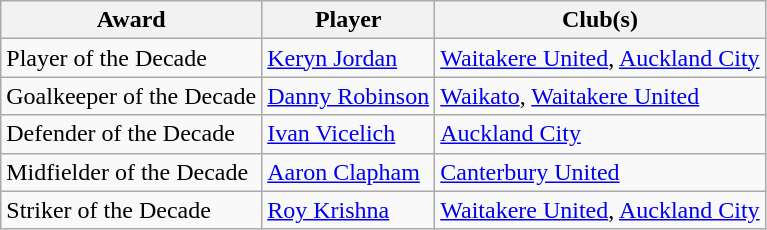<table class="wikitable">
<tr>
<th>Award</th>
<th>Player</th>
<th>Club(s)</th>
</tr>
<tr>
<td>Player of the Decade</td>
<td align=left> <a href='#'>Keryn Jordan</a></td>
<td align=left><a href='#'>Waitakere United</a>, <a href='#'>Auckland City</a></td>
</tr>
<tr>
<td>Goalkeeper of the Decade</td>
<td align=left> <a href='#'>Danny Robinson</a></td>
<td align=left><a href='#'>Waikato</a>, <a href='#'>Waitakere United</a></td>
</tr>
<tr>
<td>Defender of the Decade</td>
<td align=left> <a href='#'>Ivan Vicelich</a></td>
<td align=left><a href='#'>Auckland City</a></td>
</tr>
<tr>
<td>Midfielder of the Decade</td>
<td align=left> <a href='#'>Aaron Clapham</a></td>
<td align=left><a href='#'>Canterbury United</a></td>
</tr>
<tr>
<td>Striker of the Decade</td>
<td align=left> <a href='#'>Roy Krishna</a></td>
<td align=left><a href='#'>Waitakere United</a>, <a href='#'>Auckland City</a></td>
</tr>
</table>
